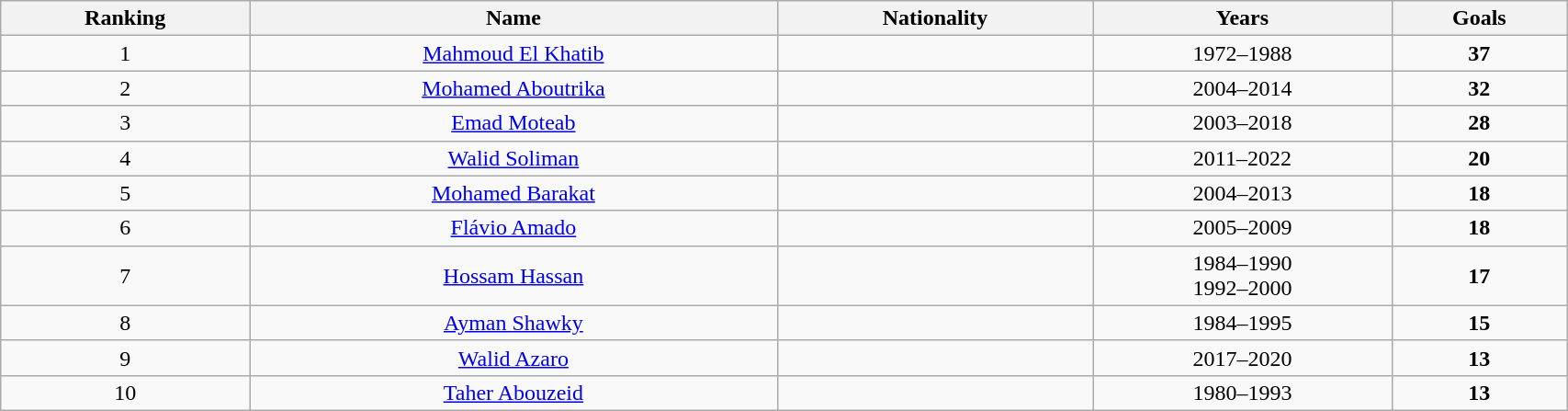<table class="wikitable sortable" style=text-align:center;width:90%>
<tr>
<th>Ranking</th>
<th>Name</th>
<th>Nationality</th>
<th>Years</th>
<th>Goals</th>
</tr>
<tr>
<td>1</td>
<td><a href='#'>Mahmoud El Khatib</a></td>
<td align="left"></td>
<td>1972–1988</td>
<td><strong>37</strong></td>
</tr>
<tr>
<td>2</td>
<td><a href='#'>Mohamed Aboutrika</a></td>
<td align="left"></td>
<td>2004–2014</td>
<td><strong>32</strong></td>
</tr>
<tr>
<td>3</td>
<td><a href='#'>Emad Moteab</a></td>
<td align="left"></td>
<td>2003–2018</td>
<td><strong>28</strong></td>
</tr>
<tr>
<td>4</td>
<td><a href='#'>Walid Soliman</a></td>
<td align="left"></td>
<td>2011–2022</td>
<td><strong>20</strong></td>
</tr>
<tr>
<td>5</td>
<td><a href='#'>Mohamed Barakat</a></td>
<td align="left"></td>
<td>2004–2013</td>
<td><strong>18</strong></td>
</tr>
<tr>
<td>6</td>
<td><a href='#'>Flávio Amado</a></td>
<td align="left"></td>
<td>2005–2009</td>
<td><strong>18</strong></td>
</tr>
<tr>
<td>7</td>
<td><a href='#'>Hossam Hassan</a></td>
<td align="left"></td>
<td>1984–1990<br>1992–2000</td>
<td><strong>17</strong></td>
</tr>
<tr>
<td>8</td>
<td><a href='#'>Ayman Shawky</a></td>
<td align="left"></td>
<td>1984–1995</td>
<td><strong>15</strong></td>
</tr>
<tr>
<td>9</td>
<td><a href='#'>Walid Azaro</a></td>
<td align="left"></td>
<td>2017–2020</td>
<td><strong>13</strong></td>
</tr>
<tr>
<td>10</td>
<td><a href='#'>Taher Abouzeid</a></td>
<td align="left"></td>
<td>1980–1993</td>
<td><strong>13</strong></td>
</tr>
</table>
